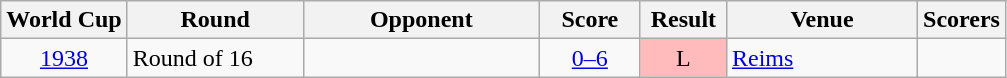<table class="wikitable sortable" style="text-align:left;">
<tr>
<th>World Cup</th>
<th width=110>Round</th>
<th width=150>Opponent</th>
<th width=60>Score</th>
<th width=50>Result</th>
<th width=120>Venue</th>
<th>Scorers</th>
</tr>
<tr>
<td align=center><a href='#'>1938</a></td>
<td>Round of 16</td>
<td></td>
<td align=center><a href='#'>0–6</a></td>
<td align=center bgcolor="#ffbbbb">L</td>
<td><a href='#'>Reims</a></td>
<td></td>
</tr>
</table>
